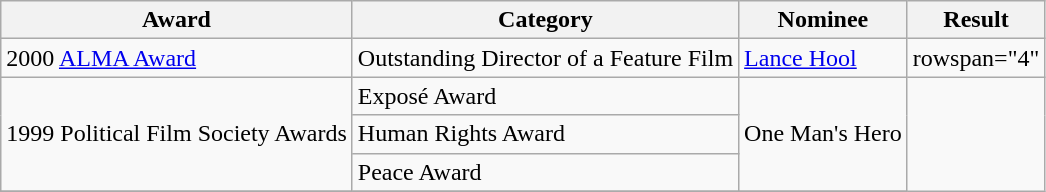<table class="wikitable" border="1">
<tr>
<th>Award</th>
<th>Category</th>
<th>Nominee</th>
<th>Result</th>
</tr>
<tr>
<td>2000 <a href='#'>ALMA Award</a></td>
<td>Outstanding Director of a Feature Film</td>
<td><a href='#'>Lance Hool</a></td>
<td>rowspan="4" </td>
</tr>
<tr>
<td rowspan="3">1999 Political Film Society Awards</td>
<td>Exposé Award</td>
<td rowspan="3">One Man's Hero</td>
</tr>
<tr>
<td>Human Rights Award</td>
</tr>
<tr>
<td>Peace Award</td>
</tr>
<tr>
</tr>
</table>
